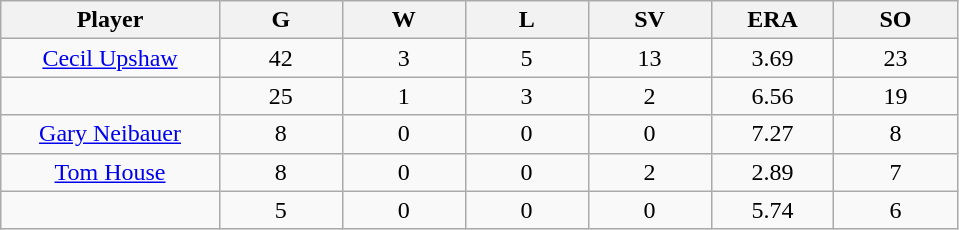<table class="wikitable sortable">
<tr>
<th bgcolor="#DDDDFF" width="16%">Player</th>
<th bgcolor="#DDDDFF" width="9%">G</th>
<th bgcolor="#DDDDFF" width="9%">W</th>
<th bgcolor="#DDDDFF" width="9%">L</th>
<th bgcolor="#DDDDFF" width="9%">SV</th>
<th bgcolor="#DDDDFF" width="9%">ERA</th>
<th bgcolor="#DDDDFF" width="9%">SO</th>
</tr>
<tr align="center">
<td><a href='#'>Cecil Upshaw</a></td>
<td>42</td>
<td>3</td>
<td>5</td>
<td>13</td>
<td>3.69</td>
<td>23</td>
</tr>
<tr align=center>
<td></td>
<td>25</td>
<td>1</td>
<td>3</td>
<td>2</td>
<td>6.56</td>
<td>19</td>
</tr>
<tr align="center">
<td><a href='#'>Gary Neibauer</a></td>
<td>8</td>
<td>0</td>
<td>0</td>
<td>0</td>
<td>7.27</td>
<td>8</td>
</tr>
<tr align=center>
<td><a href='#'>Tom House</a></td>
<td>8</td>
<td>0</td>
<td>0</td>
<td>2</td>
<td>2.89</td>
<td>7</td>
</tr>
<tr align=center>
<td></td>
<td>5</td>
<td>0</td>
<td>0</td>
<td>0</td>
<td>5.74</td>
<td>6</td>
</tr>
</table>
